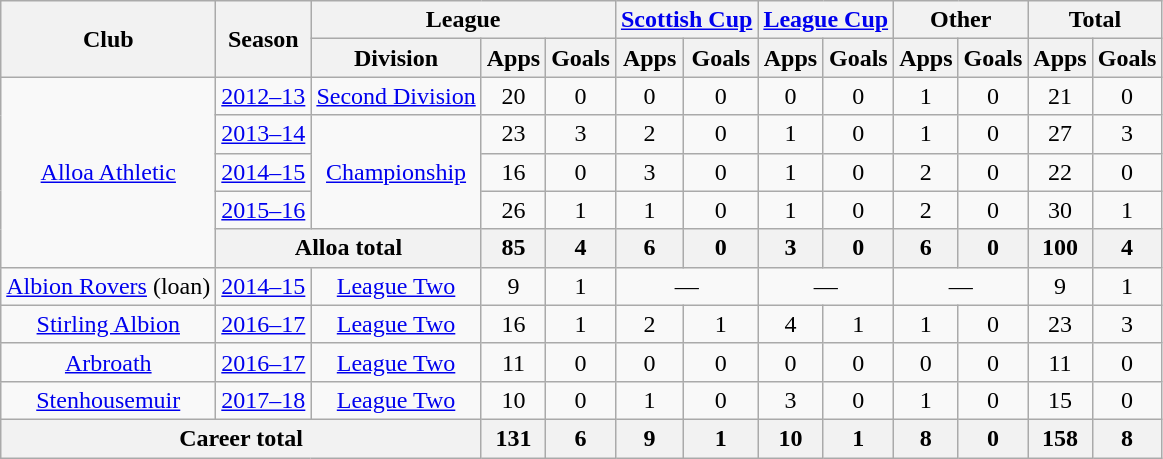<table class="wikitable" style="text-align:center">
<tr>
<th rowspan="2">Club</th>
<th rowspan="2">Season</th>
<th colspan="3">League</th>
<th colspan="2"><a href='#'>Scottish Cup</a></th>
<th colspan="2"><a href='#'>League Cup</a></th>
<th colspan="2">Other</th>
<th colspan="2">Total</th>
</tr>
<tr>
<th>Division</th>
<th>Apps</th>
<th>Goals</th>
<th>Apps</th>
<th>Goals</th>
<th>Apps</th>
<th>Goals</th>
<th>Apps</th>
<th>Goals</th>
<th>Apps</th>
<th>Goals</th>
</tr>
<tr>
<td rowspan="5"><a href='#'>Alloa Athletic</a></td>
<td><a href='#'>2012–13</a></td>
<td><a href='#'>Second Division</a></td>
<td>20</td>
<td>0</td>
<td>0</td>
<td>0</td>
<td>0</td>
<td>0</td>
<td>1</td>
<td>0</td>
<td>21</td>
<td>0</td>
</tr>
<tr>
<td><a href='#'>2013–14</a></td>
<td rowspan="3"><a href='#'>Championship</a></td>
<td>23</td>
<td>3</td>
<td>2</td>
<td>0</td>
<td>1</td>
<td>0</td>
<td>1</td>
<td>0</td>
<td>27</td>
<td>3</td>
</tr>
<tr>
<td><a href='#'>2014–15</a></td>
<td>16</td>
<td>0</td>
<td>3</td>
<td>0</td>
<td>1</td>
<td>0</td>
<td>2</td>
<td>0</td>
<td>22</td>
<td>0</td>
</tr>
<tr>
<td><a href='#'>2015–16</a></td>
<td>26</td>
<td>1</td>
<td>1</td>
<td>0</td>
<td>1</td>
<td>0</td>
<td>2</td>
<td>0</td>
<td>30</td>
<td>1</td>
</tr>
<tr>
<th colspan="2">Alloa total</th>
<th>85</th>
<th>4</th>
<th>6</th>
<th>0</th>
<th>3</th>
<th>0</th>
<th>6</th>
<th>0</th>
<th>100</th>
<th>4</th>
</tr>
<tr>
<td><a href='#'>Albion Rovers</a> (loan)</td>
<td><a href='#'>2014–15</a></td>
<td><a href='#'>League Two</a></td>
<td>9</td>
<td>1</td>
<td colspan="2">—</td>
<td colspan="2">—</td>
<td colspan="2">—</td>
<td>9</td>
<td>1</td>
</tr>
<tr>
<td><a href='#'>Stirling Albion</a></td>
<td><a href='#'>2016–17</a></td>
<td><a href='#'>League Two</a></td>
<td>16</td>
<td>1</td>
<td>2</td>
<td>1</td>
<td>4</td>
<td>1</td>
<td>1</td>
<td>0</td>
<td>23</td>
<td>3</td>
</tr>
<tr>
<td><a href='#'>Arbroath</a></td>
<td><a href='#'>2016–17</a></td>
<td><a href='#'>League Two</a></td>
<td>11</td>
<td>0</td>
<td>0</td>
<td>0</td>
<td>0</td>
<td>0</td>
<td>0</td>
<td>0</td>
<td>11</td>
<td>0</td>
</tr>
<tr>
<td><a href='#'>Stenhousemuir</a></td>
<td><a href='#'>2017–18</a></td>
<td><a href='#'>League Two</a></td>
<td>10</td>
<td>0</td>
<td>1</td>
<td>0</td>
<td>3</td>
<td>0</td>
<td>1</td>
<td>0</td>
<td>15</td>
<td>0</td>
</tr>
<tr>
<th colspan="3">Career total</th>
<th>131</th>
<th>6</th>
<th>9</th>
<th>1</th>
<th>10</th>
<th>1</th>
<th>8</th>
<th>0</th>
<th>158</th>
<th>8</th>
</tr>
</table>
